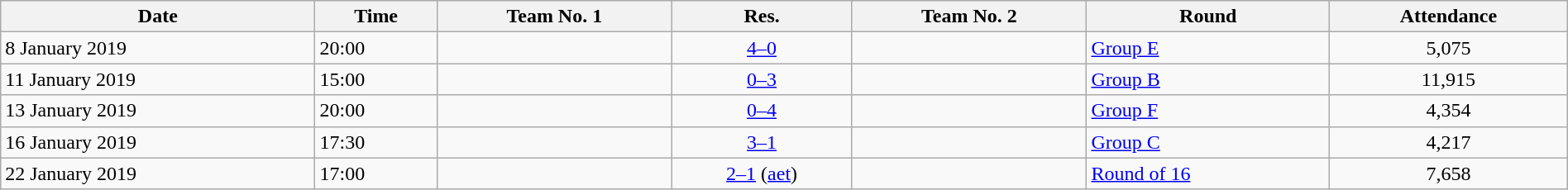<table class="wikitable" style="text-align:left; width:100%;">
<tr>
<th>Date</th>
<th>Time</th>
<th>Team No. 1</th>
<th>Res.</th>
<th>Team No. 2</th>
<th>Round</th>
<th>Attendance</th>
</tr>
<tr>
<td>8 January 2019</td>
<td>20:00</td>
<td></td>
<td style="text-align:center;"><a href='#'>4–0</a></td>
<td></td>
<td><a href='#'>Group E</a></td>
<td style="text-align:center;">5,075</td>
</tr>
<tr>
<td>11 January 2019</td>
<td>15:00</td>
<td></td>
<td style="text-align:center;"><a href='#'>0–3</a></td>
<td></td>
<td><a href='#'>Group B</a></td>
<td style="text-align:center;">11,915</td>
</tr>
<tr>
<td>13 January 2019</td>
<td>20:00</td>
<td></td>
<td style="text-align:center;"><a href='#'>0–4</a></td>
<td></td>
<td><a href='#'>Group F</a></td>
<td style="text-align:center;">4,354</td>
</tr>
<tr -->
<td>16 January 2019</td>
<td>17:30</td>
<td></td>
<td style="text-align:center;"><a href='#'>3–1</a></td>
<td></td>
<td><a href='#'>Group C</a></td>
<td style="text-align:center;">4,217</td>
</tr>
<tr>
<td>22 January 2019</td>
<td>17:00</td>
<td></td>
<td style="text-align:center;"><a href='#'>2–1</a> (<a href='#'>aet</a>)</td>
<td></td>
<td><a href='#'>Round of 16</a></td>
<td style="text-align:center;">7,658</td>
</tr>
</table>
